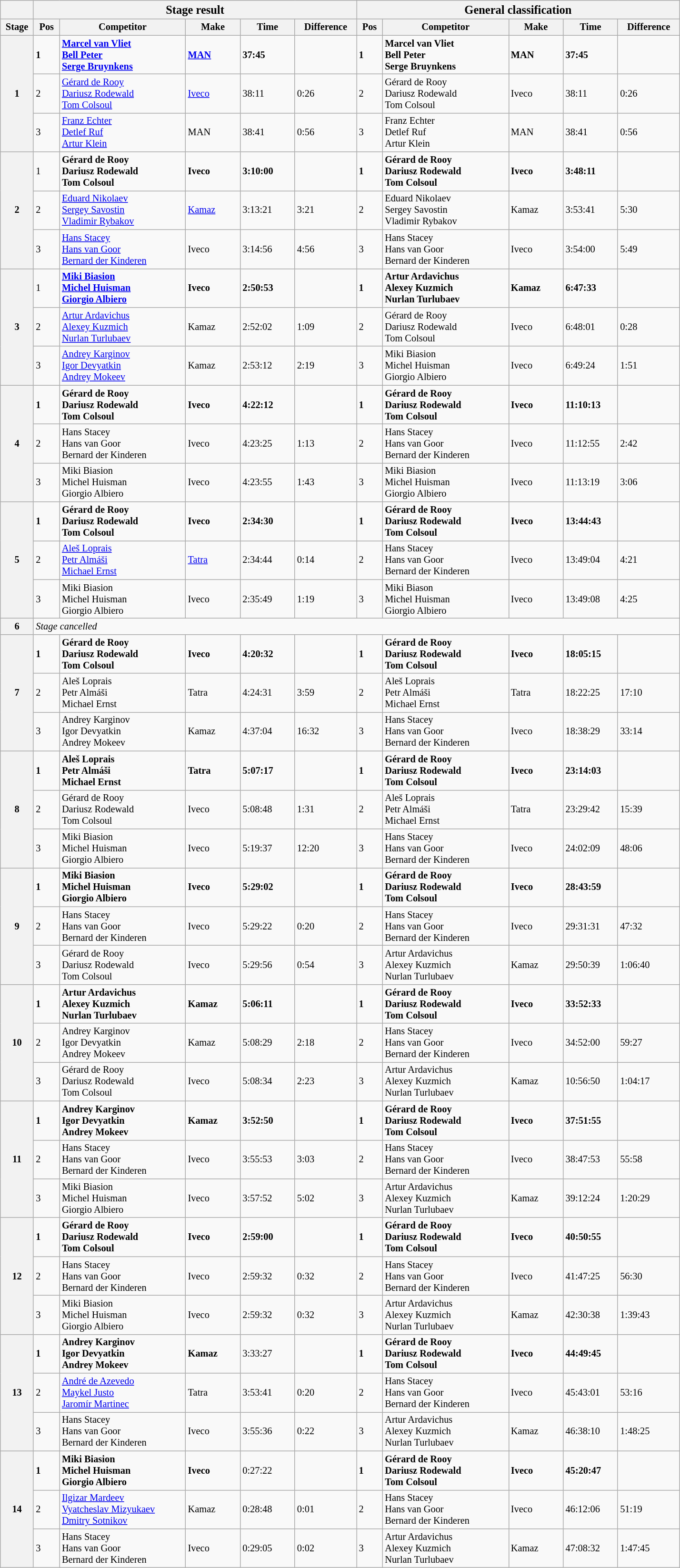<table class="wikitable" style="font-size:85%;">
<tr>
<th></th>
<th colspan=5><big>Stage result </big></th>
<th colspan=5><big>General classification</big></th>
</tr>
<tr>
<th width="40px">Stage</th>
<th width="30px">Pos</th>
<th width="170px">Competitor</th>
<th width="70px">Make</th>
<th width="70px">Time</th>
<th width="80px">Difference</th>
<th width="30px">Pos</th>
<th width="170px">Competitor</th>
<th width="70px">Make</th>
<th width="70px">Time</th>
<th width="80px">Difference</th>
</tr>
<tr>
<th rowspan=3>1</th>
<td><strong>1</strong></td>
<td><strong> <a href='#'>Marcel van Vliet</a><br>  <a href='#'>Bell Peter</a><br> <a href='#'>Serge Bruynkens</a></strong></td>
<td><strong><a href='#'>MAN</a></strong></td>
<td><strong>37:45</strong></td>
<td></td>
<td><strong>1</strong></td>
<td><strong> Marcel van Vliet<br>  Bell Peter<br> Serge Bruynkens</strong></td>
<td><strong>MAN</strong></td>
<td><strong>37:45</strong></td>
<td></td>
</tr>
<tr>
<td>2</td>
<td> <a href='#'>Gérard de Rooy</a><br>  <a href='#'>Dariusz Rodewald</a><br> <a href='#'>Tom Colsoul</a></td>
<td><a href='#'>Iveco</a></td>
<td>38:11</td>
<td>0:26</td>
<td>2</td>
<td> Gérard de Rooy<br>  Dariusz Rodewald<br> Tom Colsoul</td>
<td>Iveco</td>
<td>38:11</td>
<td>0:26</td>
</tr>
<tr>
<td>3</td>
<td> <a href='#'>Franz Echter</a> <br> <a href='#'>Detlef Ruf</a> <br> <a href='#'>Artur Klein</a></td>
<td>MAN</td>
<td>38:41</td>
<td>0:56</td>
<td>3</td>
<td> Franz Echter <br> Detlef Ruf <br> Artur Klein</td>
<td>MAN</td>
<td>38:41</td>
<td>0:56</td>
</tr>
<tr>
<th rowspan=3>2</th>
<td>1</td>
<td><strong> Gérard de Rooy<br>  Dariusz Rodewald<br> Tom Colsoul</strong></td>
<td><strong>Iveco</strong></td>
<td><strong>3:10:00</strong></td>
<td></td>
<td><strong>1</strong></td>
<td><strong> Gérard de Rooy<br>  Dariusz Rodewald<br> Tom Colsoul</strong></td>
<td><strong>Iveco</strong></td>
<td><strong>3:48:11</strong></td>
<td></td>
</tr>
<tr>
<td>2</td>
<td> <a href='#'>Eduard Nikolaev</a><br>  <a href='#'>Sergey Savostin</a><br> <a href='#'>Vladimir Rybakov</a></td>
<td><a href='#'>Kamaz</a></td>
<td>3:13:21</td>
<td>3:21</td>
<td>2</td>
<td> Eduard Nikolaev<br>  Sergey Savostin<br> Vladimir Rybakov</td>
<td>Kamaz</td>
<td>3:53:41</td>
<td>5:30</td>
</tr>
<tr>
<td>3</td>
<td> <a href='#'>Hans Stacey</a><br>  <a href='#'>Hans van Goor</a><br> <a href='#'>Bernard der Kinderen</a></td>
<td>Iveco</td>
<td>3:14:56</td>
<td>4:56</td>
<td>3</td>
<td> Hans Stacey<br>  Hans van Goor<br> Bernard der Kinderen</td>
<td>Iveco</td>
<td>3:54:00</td>
<td>5:49</td>
</tr>
<tr>
<th rowspan=3>3</th>
<td>1</td>
<td><strong> <a href='#'>Miki Biasion</a><br>  <a href='#'>Michel Huisman</a><br> <a href='#'>Giorgio Albiero</a></strong></td>
<td><strong>Iveco</strong></td>
<td><strong>2:50:53</strong></td>
<td></td>
<td><strong>1</strong></td>
<td><strong> Artur Ardavichus<br>  Alexey Kuzmich<br> Nurlan Turlubaev</strong></td>
<td><strong>Kamaz</strong></td>
<td><strong>6:47:33</strong></td>
<td></td>
</tr>
<tr>
<td>2</td>
<td> <a href='#'>Artur Ardavichus</a><br>  <a href='#'>Alexey Kuzmich</a><br> <a href='#'>Nurlan Turlubaev</a></td>
<td>Kamaz</td>
<td>2:52:02</td>
<td>1:09</td>
<td>2</td>
<td> Gérard de Rooy<br>  Dariusz Rodewald<br> Tom Colsoul</td>
<td>Iveco</td>
<td>6:48:01</td>
<td>0:28</td>
</tr>
<tr>
<td>3</td>
<td> <a href='#'>Andrey Karginov</a><br>  <a href='#'>Igor Devyatkin</a><br> <a href='#'>Andrey Mokeev</a></td>
<td>Kamaz</td>
<td>2:53:12</td>
<td>2:19</td>
<td>3</td>
<td> Miki Biasion<br>  Michel Huisman<br> Giorgio Albiero</td>
<td>Iveco</td>
<td>6:49:24</td>
<td>1:51</td>
</tr>
<tr>
<th rowspan=3>4</th>
<td><strong>1</strong></td>
<td><strong> Gérard de Rooy<br>  Dariusz Rodewald<br> Tom Colsoul</strong></td>
<td><strong>Iveco</strong></td>
<td><strong>4:22:12</strong></td>
<td></td>
<td><strong>1</strong></td>
<td><strong> Gérard de Rooy<br>  Dariusz Rodewald<br> Tom Colsoul</strong></td>
<td><strong>Iveco</strong></td>
<td><strong>11:10:13</strong></td>
<td></td>
</tr>
<tr>
<td>2</td>
<td> Hans Stacey<br>  Hans van Goor<br> Bernard der Kinderen</td>
<td>Iveco</td>
<td>4:23:25</td>
<td>1:13</td>
<td>2</td>
<td> Hans Stacey<br>  Hans van Goor<br> Bernard der Kinderen</td>
<td>Iveco</td>
<td>11:12:55</td>
<td>2:42</td>
</tr>
<tr>
<td>3</td>
<td> Miki Biasion<br>  Michel Huisman<br> Giorgio Albiero</td>
<td>Iveco</td>
<td>4:23:55</td>
<td>1:43</td>
<td>3</td>
<td> Miki Biasion<br>  Michel Huisman<br> Giorgio Albiero</td>
<td>Iveco</td>
<td>11:13:19</td>
<td>3:06</td>
</tr>
<tr>
<th rowspan=3>5</th>
<td><strong>1</strong></td>
<td><strong> Gérard de Rooy<br>  Dariusz Rodewald<br> Tom Colsoul</strong></td>
<td><strong>Iveco</strong></td>
<td><strong>2:34:30</strong></td>
<td></td>
<td><strong>1</strong></td>
<td><strong> Gérard de Rooy<br>  Dariusz Rodewald<br> Tom Colsoul</strong></td>
<td><strong>Iveco</strong></td>
<td><strong>13:44:43</strong></td>
<td></td>
</tr>
<tr>
<td>2</td>
<td> <a href='#'>Aleš Loprais</a><br>  <a href='#'>Petr Almáši</a><br> <a href='#'>Michael Ernst</a></td>
<td><a href='#'>Tatra</a></td>
<td>2:34:44</td>
<td>0:14</td>
<td>2</td>
<td> Hans Stacey<br>  Hans van Goor<br> Bernard der Kinderen</td>
<td>Iveco</td>
<td>13:49:04</td>
<td>4:21</td>
</tr>
<tr>
<td>3</td>
<td> Miki Biasion<br>  Michel Huisman<br> Giorgio Albiero</td>
<td>Iveco</td>
<td>2:35:49</td>
<td>1:19</td>
<td>3</td>
<td> Miki Biason<br>  Michel Huisman<br> Giorgio Albiero</td>
<td>Iveco</td>
<td>13:49:08</td>
<td>4:25</td>
</tr>
<tr>
<th>6</th>
<td colspan=10><em>Stage cancelled</em></td>
</tr>
<tr>
<th rowspan=3>7</th>
<td><strong>1</strong></td>
<td><strong> Gérard de Rooy<br>  Dariusz Rodewald<br> Tom Colsoul</strong></td>
<td><strong>Iveco</strong></td>
<td><strong>4:20:32</strong></td>
<td></td>
<td><strong>1</strong></td>
<td><strong> Gérard de Rooy<br>  Dariusz Rodewald<br> Tom Colsoul</strong></td>
<td><strong>Iveco</strong></td>
<td><strong>18:05:15</strong></td>
<td></td>
</tr>
<tr>
<td>2</td>
<td> Aleš Loprais<br>  Petr Almáši<br> Michael Ernst</td>
<td>Tatra</td>
<td>4:24:31</td>
<td>3:59</td>
<td>2</td>
<td> Aleš Loprais<br>  Petr Almáši<br> Michael Ernst</td>
<td>Tatra</td>
<td>18:22:25</td>
<td>17:10</td>
</tr>
<tr>
<td>3</td>
<td> Andrey Karginov<br>  Igor Devyatkin<br> Andrey Mokeev</td>
<td>Kamaz</td>
<td>4:37:04</td>
<td>16:32</td>
<td>3</td>
<td> Hans Stacey<br>  Hans van Goor<br> Bernard der Kinderen</td>
<td>Iveco</td>
<td>18:38:29</td>
<td>33:14</td>
</tr>
<tr>
<th rowspan=3>8</th>
<td><strong>1</strong></td>
<td><strong> Aleš Loprais<br>  Petr Almáši<br> Michael Ernst</strong></td>
<td><strong>Tatra</strong></td>
<td><strong>5:07:17</strong></td>
<td></td>
<td><strong>1</strong></td>
<td><strong> Gérard de Rooy<br>  Dariusz Rodewald<br> Tom Colsoul</strong></td>
<td><strong>Iveco</strong></td>
<td><strong>23:14:03</strong></td>
<td></td>
</tr>
<tr>
<td>2</td>
<td> Gérard de Rooy<br>  Dariusz Rodewald<br> Tom Colsoul</td>
<td>Iveco</td>
<td>5:08:48</td>
<td>1:31</td>
<td>2</td>
<td> Aleš Loprais<br>  Petr Almáši<br> Michael Ernst</td>
<td>Tatra</td>
<td>23:29:42</td>
<td>15:39</td>
</tr>
<tr>
<td>3</td>
<td> Miki Biasion<br>  Michel Huisman<br> Giorgio Albiero</td>
<td>Iveco</td>
<td>5:19:37</td>
<td>12:20</td>
<td>3</td>
<td> Hans Stacey<br>  Hans van Goor<br> Bernard der Kinderen</td>
<td>Iveco</td>
<td>24:02:09</td>
<td>48:06</td>
</tr>
<tr>
<th rowspan=3>9</th>
<td><strong>1</strong></td>
<td><strong> Miki Biasion<br>  Michel Huisman<br> Giorgio Albiero</strong></td>
<td><strong>Iveco</strong></td>
<td><strong>5:29:02</strong></td>
<td></td>
<td><strong>1</strong></td>
<td><strong> Gérard de Rooy<br>  Dariusz Rodewald<br> Tom Colsoul</strong></td>
<td><strong>Iveco</strong></td>
<td><strong>28:43:59</strong></td>
<td></td>
</tr>
<tr>
<td>2</td>
<td> Hans Stacey<br>  Hans van Goor<br> Bernard der Kinderen</td>
<td>Iveco</td>
<td>5:29:22</td>
<td>0:20</td>
<td>2</td>
<td> Hans Stacey<br>  Hans van Goor<br> Bernard der Kinderen</td>
<td>Iveco</td>
<td>29:31:31</td>
<td>47:32</td>
</tr>
<tr>
<td>3</td>
<td> Gérard de Rooy<br>  Dariusz Rodewald<br> Tom Colsoul</td>
<td>Iveco</td>
<td>5:29:56</td>
<td>0:54</td>
<td>3</td>
<td> Artur Ardavichus<br>  Alexey Kuzmich<br> Nurlan Turlubaev</td>
<td>Kamaz</td>
<td>29:50:39</td>
<td>1:06:40</td>
</tr>
<tr>
<th rowspan=3>10</th>
<td><strong>1</strong></td>
<td><strong> Artur Ardavichus<br>  Alexey Kuzmich<br> Nurlan Turlubaev</strong></td>
<td><strong>Kamaz</strong></td>
<td><strong>5:06:11</strong></td>
<td></td>
<td><strong>1</strong></td>
<td><strong> Gérard de Rooy<br>  Dariusz Rodewald<br> Tom Colsoul</strong></td>
<td><strong>Iveco</strong></td>
<td><strong>33:52:33</strong></td>
<td></td>
</tr>
<tr>
<td>2</td>
<td> Andrey Karginov<br>  Igor Devyatkin<br> Andrey Mokeev</td>
<td>Kamaz</td>
<td>5:08:29</td>
<td>2:18</td>
<td>2</td>
<td> Hans Stacey<br>  Hans van Goor<br> Bernard der Kinderen</td>
<td>Iveco</td>
<td>34:52:00</td>
<td>59:27</td>
</tr>
<tr>
<td>3</td>
<td> Gérard de Rooy<br>  Dariusz Rodewald<br> Tom Colsoul</td>
<td>Iveco</td>
<td>5:08:34</td>
<td>2:23</td>
<td>3</td>
<td> Artur Ardavichus<br>  Alexey Kuzmich<br> Nurlan Turlubaev</td>
<td>Kamaz</td>
<td>10:56:50</td>
<td>1:04:17</td>
</tr>
<tr>
<th rowspan=3>11</th>
<td><strong>1</strong></td>
<td><strong> Andrey Karginov<br>  Igor Devyatkin<br> Andrey Mokeev</strong></td>
<td><strong>Kamaz</strong></td>
<td><strong>3:52:50</strong></td>
<td></td>
<td><strong>1</strong></td>
<td><strong> Gérard de Rooy<br>  Dariusz Rodewald<br> Tom Colsoul</strong></td>
<td><strong>Iveco</strong></td>
<td><strong>37:51:55</strong></td>
<td></td>
</tr>
<tr>
<td>2</td>
<td> Hans Stacey<br>  Hans van Goor<br> Bernard der Kinderen</td>
<td>Iveco</td>
<td>3:55:53</td>
<td>3:03</td>
<td>2</td>
<td> Hans Stacey<br>  Hans van Goor<br> Bernard der Kinderen</td>
<td>Iveco</td>
<td>38:47:53</td>
<td>55:58</td>
</tr>
<tr>
<td>3</td>
<td> Miki Biasion<br>  Michel Huisman<br> Giorgio Albiero</td>
<td>Iveco</td>
<td>3:57:52</td>
<td>5:02</td>
<td>3</td>
<td> Artur Ardavichus<br>  Alexey Kuzmich<br> Nurlan Turlubaev</td>
<td>Kamaz</td>
<td>39:12:24</td>
<td>1:20:29</td>
</tr>
<tr>
<th rowspan=3>12</th>
<td><strong>1</strong></td>
<td><strong> Gérard de Rooy<br>  Dariusz Rodewald<br> Tom Colsoul</strong></td>
<td><strong>Iveco</strong></td>
<td><strong>2:59:00</strong></td>
<td></td>
<td><strong>1</strong></td>
<td><strong> Gérard de Rooy<br>  Dariusz Rodewald<br> Tom Colsoul</strong></td>
<td><strong>Iveco</strong></td>
<td><strong>40:50:55</strong></td>
<td></td>
</tr>
<tr>
<td>2</td>
<td> Hans Stacey<br>  Hans van Goor<br> Bernard der Kinderen</td>
<td>Iveco</td>
<td>2:59:32</td>
<td>0:32</td>
<td>2</td>
<td> Hans Stacey<br>  Hans van Goor<br> Bernard der Kinderen</td>
<td>Iveco</td>
<td>41:47:25</td>
<td>56:30</td>
</tr>
<tr>
<td>3</td>
<td> Miki Biasion<br>  Michel Huisman<br> Giorgio Albiero</td>
<td>Iveco</td>
<td>2:59:32</td>
<td>0:32</td>
<td>3</td>
<td> Artur Ardavichus<br>  Alexey Kuzmich<br> Nurlan Turlubaev</td>
<td>Kamaz</td>
<td>42:30:38</td>
<td>1:39:43</td>
</tr>
<tr>
<th rowspan=3>13</th>
<td><strong>1</strong></td>
<td><strong> Andrey Karginov<br>  Igor Devyatkin<br> Andrey Mokeev</strong></td>
<td><strong>Kamaz</strong></td>
<td>3:33:27</td>
<td></td>
<td><strong>1</strong></td>
<td><strong> Gérard de Rooy<br>  Dariusz Rodewald<br> Tom Colsoul</strong></td>
<td><strong>Iveco</strong></td>
<td><strong>44:49:45</strong></td>
<td></td>
</tr>
<tr>
<td>2</td>
<td> <a href='#'>André de Azevedo</a><br>  <a href='#'>Maykel Justo</a><br> <a href='#'>Jaromír Martinec</a></td>
<td>Tatra</td>
<td>3:53:41</td>
<td>0:20</td>
<td>2</td>
<td> Hans Stacey<br>  Hans van Goor<br> Bernard der Kinderen</td>
<td>Iveco</td>
<td>45:43:01</td>
<td>53:16</td>
</tr>
<tr>
<td>3</td>
<td> Hans Stacey<br>  Hans van Goor<br> Bernard der Kinderen</td>
<td>Iveco</td>
<td>3:55:36</td>
<td>0:22</td>
<td>3</td>
<td> Artur Ardavichus<br>  Alexey Kuzmich<br> Nurlan Turlubaev</td>
<td>Kamaz</td>
<td>46:38:10</td>
<td>1:48:25</td>
</tr>
<tr>
<th rowspan=3>14</th>
<td><strong>1</strong></td>
<td><strong> Miki Biasion<br>  Michel Huisman<br> Giorgio Albiero</strong></td>
<td><strong>Iveco</strong></td>
<td>0:27:22</td>
<td></td>
<td><strong>1</strong></td>
<td><strong> Gérard de Rooy<br>  Dariusz Rodewald<br> Tom Colsoul</strong></td>
<td><strong>Iveco</strong></td>
<td><strong>45:20:47</strong></td>
<td></td>
</tr>
<tr>
<td>2</td>
<td> <a href='#'>Ilgizar Mardeev</a><br>  <a href='#'>Vyatcheslav Mizyukaev</a><br> <a href='#'>Dmitry Sotnikov</a></td>
<td>Kamaz</td>
<td>0:28:48</td>
<td>0:01</td>
<td>2</td>
<td> Hans Stacey<br>  Hans van Goor<br> Bernard der Kinderen</td>
<td>Iveco</td>
<td>46:12:06</td>
<td>51:19</td>
</tr>
<tr>
<td>3</td>
<td> Hans Stacey<br>  Hans van Goor<br> Bernard der Kinderen</td>
<td>Iveco</td>
<td>0:29:05</td>
<td>0:02</td>
<td>3</td>
<td> Artur Ardavichus<br>  Alexey Kuzmich<br> Nurlan Turlubaev</td>
<td>Kamaz</td>
<td>47:08:32</td>
<td>1:47:45</td>
</tr>
</table>
